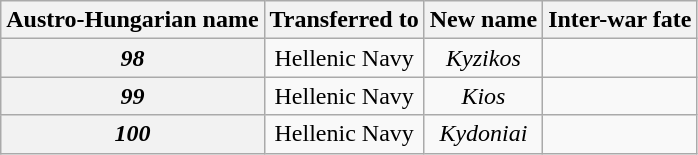<table class="wikitable sortable" style="text-align: center;">
<tr>
<th scope="col">Austro-Hungarian name</th>
<th scope="col">Transferred to</th>
<th scope="col">New name</th>
<th scope="col" class="unsortable">Inter-war fate</th>
</tr>
<tr>
<th scope="row"><em>98</em></th>
<td> Hellenic Navy</td>
<td><em>Kyzikos</em></td>
<td></td>
</tr>
<tr>
<th scope="row"><em>99</em></th>
<td> Hellenic Navy</td>
<td><em>Kios</em></td>
<td></td>
</tr>
<tr>
<th scope="row"><em>100</em></th>
<td> Hellenic Navy</td>
<td><em>Kydoniai</em></td>
<td></td>
</tr>
</table>
